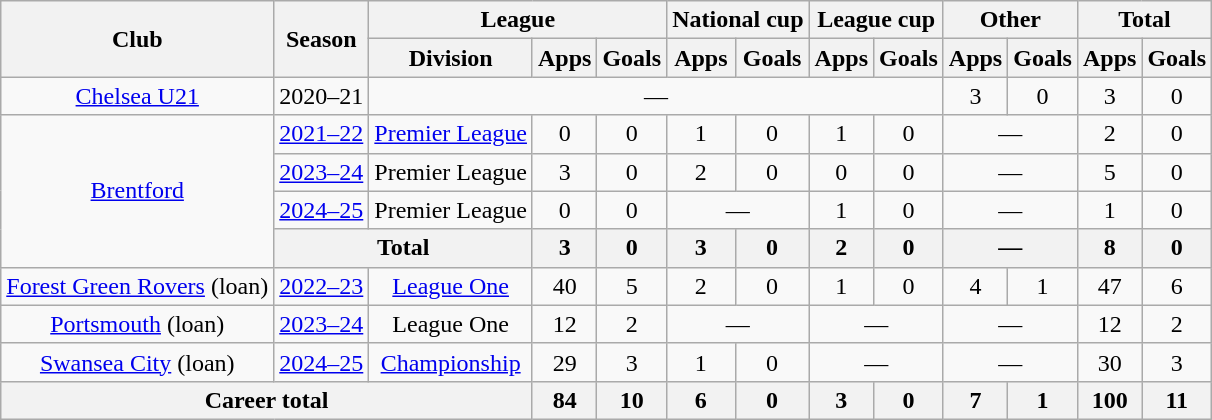<table class="wikitable" style="text-align: center;">
<tr>
<th rowspan="2">Club</th>
<th rowspan="2">Season</th>
<th colspan="3">League</th>
<th colspan="2">National cup</th>
<th colspan="2">League cup</th>
<th colspan="2">Other</th>
<th colspan="2">Total</th>
</tr>
<tr>
<th>Division</th>
<th>Apps</th>
<th>Goals</th>
<th>Apps</th>
<th>Goals</th>
<th>Apps</th>
<th>Goals</th>
<th>Apps</th>
<th>Goals</th>
<th>Apps</th>
<th>Goals</th>
</tr>
<tr>
<td><a href='#'>Chelsea U21</a></td>
<td>2020–21</td>
<td colspan="7">―</td>
<td>3</td>
<td>0</td>
<td>3</td>
<td>0</td>
</tr>
<tr>
<td rowspan="4"><a href='#'>Brentford</a></td>
<td><a href='#'>2021–22</a></td>
<td><a href='#'>Premier League</a></td>
<td>0</td>
<td>0</td>
<td>1</td>
<td>0</td>
<td>1</td>
<td>0</td>
<td colspan="2">―</td>
<td>2</td>
<td>0</td>
</tr>
<tr>
<td><a href='#'>2023–24</a></td>
<td>Premier League</td>
<td>3</td>
<td>0</td>
<td>2</td>
<td>0</td>
<td>0</td>
<td>0</td>
<td colspan="2">―</td>
<td>5</td>
<td>0</td>
</tr>
<tr>
<td><a href='#'>2024–25</a></td>
<td>Premier League</td>
<td>0</td>
<td>0</td>
<td colspan="2">―</td>
<td>1</td>
<td>0</td>
<td colspan="2">―</td>
<td>1</td>
<td>0</td>
</tr>
<tr>
<th colspan="2">Total</th>
<th>3</th>
<th>0</th>
<th>3</th>
<th>0</th>
<th>2</th>
<th>0</th>
<th colspan="2">―</th>
<th>8</th>
<th>0</th>
</tr>
<tr>
<td><a href='#'>Forest Green Rovers</a> (loan)</td>
<td><a href='#'>2022–23</a></td>
<td><a href='#'>League One</a></td>
<td>40</td>
<td>5</td>
<td>2</td>
<td>0</td>
<td>1</td>
<td>0</td>
<td>4</td>
<td>1</td>
<td>47</td>
<td>6</td>
</tr>
<tr>
<td><a href='#'>Portsmouth</a> (loan)</td>
<td><a href='#'>2023–24</a></td>
<td>League One</td>
<td>12</td>
<td>2</td>
<td colspan="2">―</td>
<td colspan="2">―</td>
<td colspan="2">―</td>
<td>12</td>
<td>2</td>
</tr>
<tr>
<td><a href='#'>Swansea City</a> (loan)</td>
<td><a href='#'>2024–25</a></td>
<td><a href='#'>Championship</a></td>
<td>29</td>
<td>3</td>
<td>1</td>
<td>0</td>
<td colspan="2">―</td>
<td colspan="2">―</td>
<td>30</td>
<td>3</td>
</tr>
<tr>
<th colspan="3">Career total</th>
<th>84</th>
<th>10</th>
<th>6</th>
<th>0</th>
<th>3</th>
<th>0</th>
<th>7</th>
<th>1</th>
<th>100</th>
<th>11</th>
</tr>
</table>
